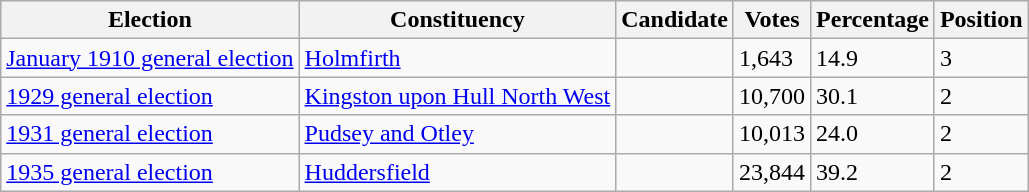<table class="wikitable sortable">
<tr>
<th>Election</th>
<th>Constituency</th>
<th>Candidate</th>
<th>Votes</th>
<th>Percentage</th>
<th>Position</th>
</tr>
<tr>
<td><a href='#'>January 1910 general election</a></td>
<td><a href='#'>Holmfirth</a></td>
<td></td>
<td>1,643</td>
<td>14.9</td>
<td>3</td>
</tr>
<tr>
<td><a href='#'>1929 general election</a></td>
<td><a href='#'>Kingston upon Hull North West</a></td>
<td></td>
<td>10,700</td>
<td>30.1</td>
<td>2</td>
</tr>
<tr>
<td><a href='#'>1931 general election</a></td>
<td><a href='#'>Pudsey and Otley</a></td>
<td></td>
<td>10,013</td>
<td>24.0</td>
<td>2</td>
</tr>
<tr>
<td><a href='#'>1935 general election</a></td>
<td><a href='#'>Huddersfield</a></td>
<td></td>
<td>23,844</td>
<td>39.2</td>
<td>2</td>
</tr>
</table>
